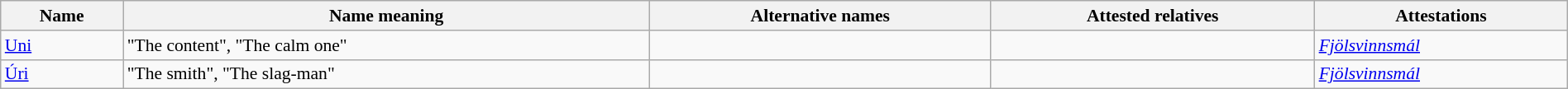<table class="wikitable sortable" style="font-size: 90%; width: 100%">
<tr>
<th>Name</th>
<th>Name meaning</th>
<th>Alternative names</th>
<th>Attested relatives</th>
<th>Attestations</th>
</tr>
<tr>
<td><a href='#'>Uni</a></td>
<td>"The content", "The calm one"</td>
<td></td>
<td></td>
<td><em><a href='#'>Fjölsvinnsmál</a></em></td>
</tr>
<tr>
<td><a href='#'>Úri</a></td>
<td>"The smith", "The slag-man"</td>
<td></td>
<td></td>
<td><em><a href='#'>Fjölsvinnsmál</a></em></td>
</tr>
</table>
